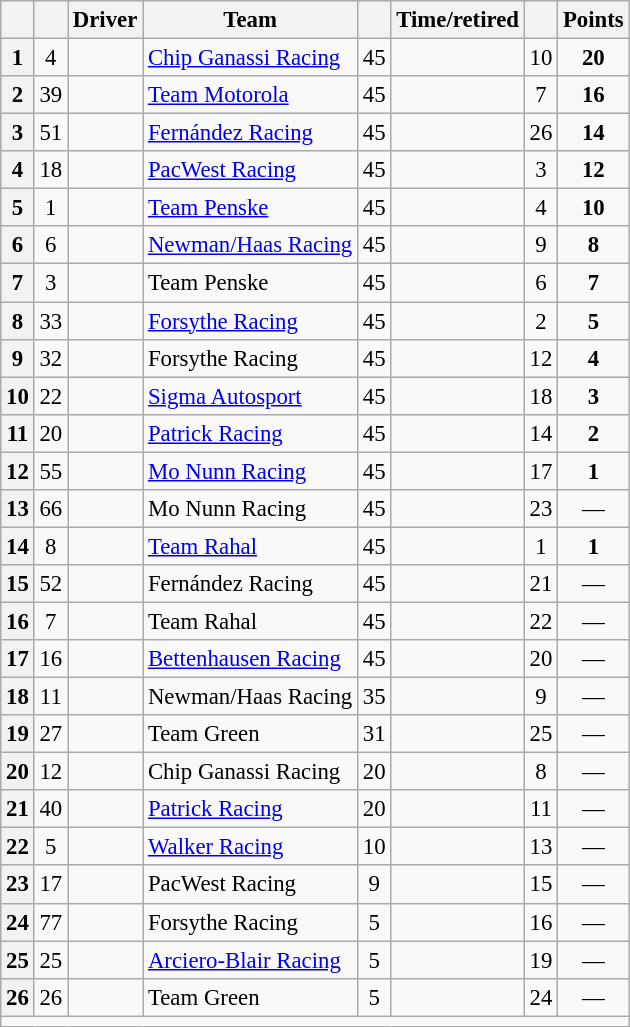<table class="wikitable sortable" style="font-size:95%;">
<tr>
<th scope="col"></th>
<th scope="col"></th>
<th scope="col">Driver</th>
<th scope="col">Team</th>
<th scope="col"></th>
<th scope="col">Time/retired</th>
<th scope="col"></th>
<th scope="col">Points</th>
</tr>
<tr>
<th scope="row">1</th>
<td align="center">4</td>
<td></td>
<td><a href='#'>Chip Ganassi Racing</a></td>
<td align="center">45</td>
<td align="center"></td>
<td align="center">10</td>
<td align="center"><strong>20</strong></td>
</tr>
<tr>
<th scope="row">2</th>
<td align="center">39</td>
<td></td>
<td><a href='#'>Team Motorola</a></td>
<td align="center">45</td>
<td align="center"></td>
<td align="center">7</td>
<td align="center"><strong>16</strong></td>
</tr>
<tr>
<th scope="row">3</th>
<td align="center">51</td>
<td></td>
<td><a href='#'>Fernández Racing</a></td>
<td align="center">45</td>
<td align="center"></td>
<td align="center">26</td>
<td align="center"><strong>14</strong></td>
</tr>
<tr>
<th scope="row">4</th>
<td align="center">18</td>
<td></td>
<td><a href='#'>PacWest Racing</a></td>
<td align="center">45</td>
<td align="center"></td>
<td align="center">3</td>
<td align="center"><strong>12</strong></td>
</tr>
<tr>
<th scope="row">5</th>
<td align="center">1</td>
<td></td>
<td><a href='#'>Team Penske</a></td>
<td align="center">45</td>
<td align="center"></td>
<td align="center">4</td>
<td align="center"><strong>10</strong></td>
</tr>
<tr>
<th scope="row">6</th>
<td align="center">6</td>
<td></td>
<td><a href='#'>Newman/Haas Racing</a></td>
<td align="center">45</td>
<td align="center"></td>
<td align="center">9</td>
<td align="center"><strong>8</strong></td>
</tr>
<tr>
<th scope="row">7</th>
<td align="center">3</td>
<td></td>
<td>Team Penske</td>
<td align="center">45</td>
<td align="center"></td>
<td align="center">6</td>
<td align="center"><strong>7</strong></td>
</tr>
<tr>
<th scope="row">8</th>
<td align="center">33</td>
<td></td>
<td><a href='#'>Forsythe Racing</a></td>
<td align="center">45</td>
<td align="center"></td>
<td align="center">2</td>
<td align="center"><strong>5</strong></td>
</tr>
<tr>
<th scope="row">9</th>
<td align="center">32</td>
<td></td>
<td>Forsythe Racing</td>
<td align="center">45</td>
<td align="center"></td>
<td align="center">12</td>
<td align="center"><strong>4</strong></td>
</tr>
<tr>
<th scope="row">10</th>
<td align="center">22</td>
<td></td>
<td><a href='#'>Sigma Autosport</a></td>
<td align="center">45</td>
<td align="center"></td>
<td align="center">18</td>
<td align="center"><strong>3</strong></td>
</tr>
<tr>
<th scope="row">11</th>
<td align="center">20</td>
<td></td>
<td><a href='#'>Patrick Racing</a></td>
<td align="center">45</td>
<td align="center"></td>
<td align="center">14</td>
<td align="center"><strong>2</strong></td>
</tr>
<tr>
<th scope="row">12</th>
<td align="center">55</td>
<td></td>
<td><a href='#'>Mo Nunn Racing</a></td>
<td align="center">45</td>
<td align="center"></td>
<td align="center">17</td>
<td align="center"><strong>1</strong></td>
</tr>
<tr>
<th scope="row">13</th>
<td align="center">66</td>
<td></td>
<td>Mo Nunn Racing</td>
<td align="center">45</td>
<td align="center"></td>
<td align="center">23</td>
<td align="center">—</td>
</tr>
<tr>
<th scope="row">14</th>
<td align="center">8</td>
<td></td>
<td><a href='#'>Team Rahal</a></td>
<td align="center">45</td>
<td align="center"></td>
<td align="center">1</td>
<td align="center"><strong>1</strong></td>
</tr>
<tr>
<th scope="row">15</th>
<td align="center">52</td>
<td></td>
<td>Fernández Racing</td>
<td align="center">45</td>
<td align="center"></td>
<td align="center">21</td>
<td align="center">—</td>
</tr>
<tr>
<th scope="row">16</th>
<td align="center">7</td>
<td></td>
<td>Team Rahal</td>
<td align="center">45</td>
<td align="center"></td>
<td align="center">22</td>
<td align="center">—</td>
</tr>
<tr>
<th scope="row">17</th>
<td align="center">16</td>
<td></td>
<td><a href='#'>Bettenhausen Racing</a></td>
<td align="center">45</td>
<td align="center"></td>
<td align="center">20</td>
<td align="center">—</td>
</tr>
<tr>
<th scope="row">18</th>
<td align="center">11</td>
<td></td>
<td>Newman/Haas Racing</td>
<td align="center">35</td>
<td align="center"></td>
<td align="center">9</td>
<td align="center">—</td>
</tr>
<tr>
<th scope="row">19</th>
<td align="center">27</td>
<td></td>
<td>Team Green</td>
<td align="center">31</td>
<td align="center"></td>
<td align="center">25</td>
<td align="center">—</td>
</tr>
<tr>
<th scope="row">20</th>
<td align="center">12</td>
<td></td>
<td>Chip Ganassi Racing</td>
<td align="center">20</td>
<td align="center"></td>
<td align="center">8</td>
<td align="center">—</td>
</tr>
<tr>
<th scope="row">21</th>
<td align="center">40</td>
<td></td>
<td><a href='#'>Patrick Racing</a></td>
<td align="center">20</td>
<td align="center"></td>
<td align="center">11</td>
<td align="center">—</td>
</tr>
<tr>
<th scope="row">22</th>
<td align="center">5</td>
<td></td>
<td><a href='#'>Walker Racing</a></td>
<td align="center">10</td>
<td align="center"></td>
<td align="center">13</td>
<td align="center">—</td>
</tr>
<tr>
<th scope="row">23</th>
<td align="center">17</td>
<td></td>
<td>PacWest Racing</td>
<td align="center">9</td>
<td align="center"></td>
<td align="center">15</td>
<td align="center">—</td>
</tr>
<tr>
<th scope="row">24</th>
<td align="center">77</td>
<td></td>
<td>Forsythe Racing</td>
<td align="center">5</td>
<td align="center"></td>
<td align="center">16</td>
<td align="center">—</td>
</tr>
<tr>
<th scope="row">25</th>
<td align="center">25</td>
<td></td>
<td><a href='#'>Arciero-Blair Racing</a></td>
<td align="center">5</td>
<td align="center"></td>
<td align="center">19</td>
<td align="center">—</td>
</tr>
<tr>
<th scope="row">26</th>
<td align="center">26</td>
<td></td>
<td>Team Green</td>
<td align="center">5</td>
<td align="center"></td>
<td align="center">24</td>
<td align="center">—</td>
</tr>
<tr class="sortbottom">
<td colspan="8"></td>
</tr>
</table>
